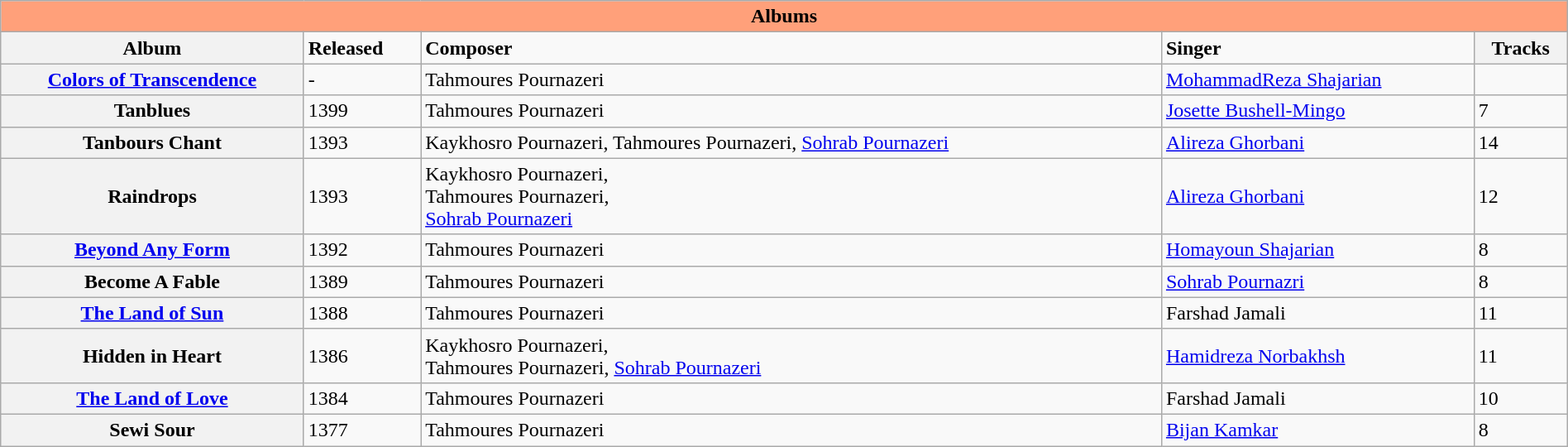<table class="wikitable center" style="width: 100%; font-size:100%;">
<tr>
<th colspan="5" style="background:LightSalmon;">Albums</th>
</tr>
<tr>
<th><strong>Album</strong></th>
<td><strong>Released</strong></td>
<td><strong>Composer</strong></td>
<td><strong>Singer</strong></td>
<th>Tracks</th>
</tr>
<tr>
<th><a href='#'>Colors of Transcendence</a></th>
<td>-</td>
<td>Tahmoures Pournazeri</td>
<td><a href='#'>MohammadReza Shajarian</a></td>
<td></td>
</tr>
<tr>
<th>Tanblues</th>
<td>1399</td>
<td>Tahmoures Pournazeri</td>
<td><a href='#'>Josette Bushell-Mingo</a></td>
<td>7</td>
</tr>
<tr>
<th>Tanbours Chant</th>
<td>1393</td>
<td>Kaykhosro Pournazeri, Tahmoures Pournazeri, <a href='#'>Sohrab Pournazeri</a></td>
<td><a href='#'>Alireza Ghorbani</a></td>
<td>14</td>
</tr>
<tr>
<th>Raindrops</th>
<td>1393</td>
<td>Kaykhosro Pournazeri,<br>Tahmoures Pournazeri,<br><a href='#'>Sohrab Pournazeri</a></td>
<td><a href='#'>Alireza Ghorbani</a></td>
<td>12</td>
</tr>
<tr>
<th><a href='#'>Beyond Any Form</a></th>
<td>1392</td>
<td>Tahmoures Pournazeri</td>
<td><a href='#'>Homayoun Shajarian</a></td>
<td>8</td>
</tr>
<tr>
<th>Become A Fable</th>
<td>1389</td>
<td>Tahmoures Pournazeri</td>
<td><a href='#'>Sohrab Pournazri</a></td>
<td>8</td>
</tr>
<tr>
<th><a href='#'>The Land of Sun</a></th>
<td>1388</td>
<td>Tahmoures Pournazeri</td>
<td>Farshad Jamali</td>
<td>11</td>
</tr>
<tr>
<th>Hidden in Heart</th>
<td>1386</td>
<td>Kaykhosro Pournazeri,<br>Tahmoures Pournazeri,
<a href='#'>Sohrab Pournazeri</a></td>
<td><a href='#'>Hamidreza Norbakhsh</a></td>
<td>11</td>
</tr>
<tr>
<th><a href='#'>The Land of Love</a></th>
<td>1384</td>
<td>Tahmoures Pournazeri</td>
<td>Farshad Jamali</td>
<td>10</td>
</tr>
<tr>
<th>Sewi Sour</th>
<td>1377</td>
<td>Tahmoures Pournazeri</td>
<td><a href='#'>Bijan Kamkar</a></td>
<td>8</td>
</tr>
</table>
